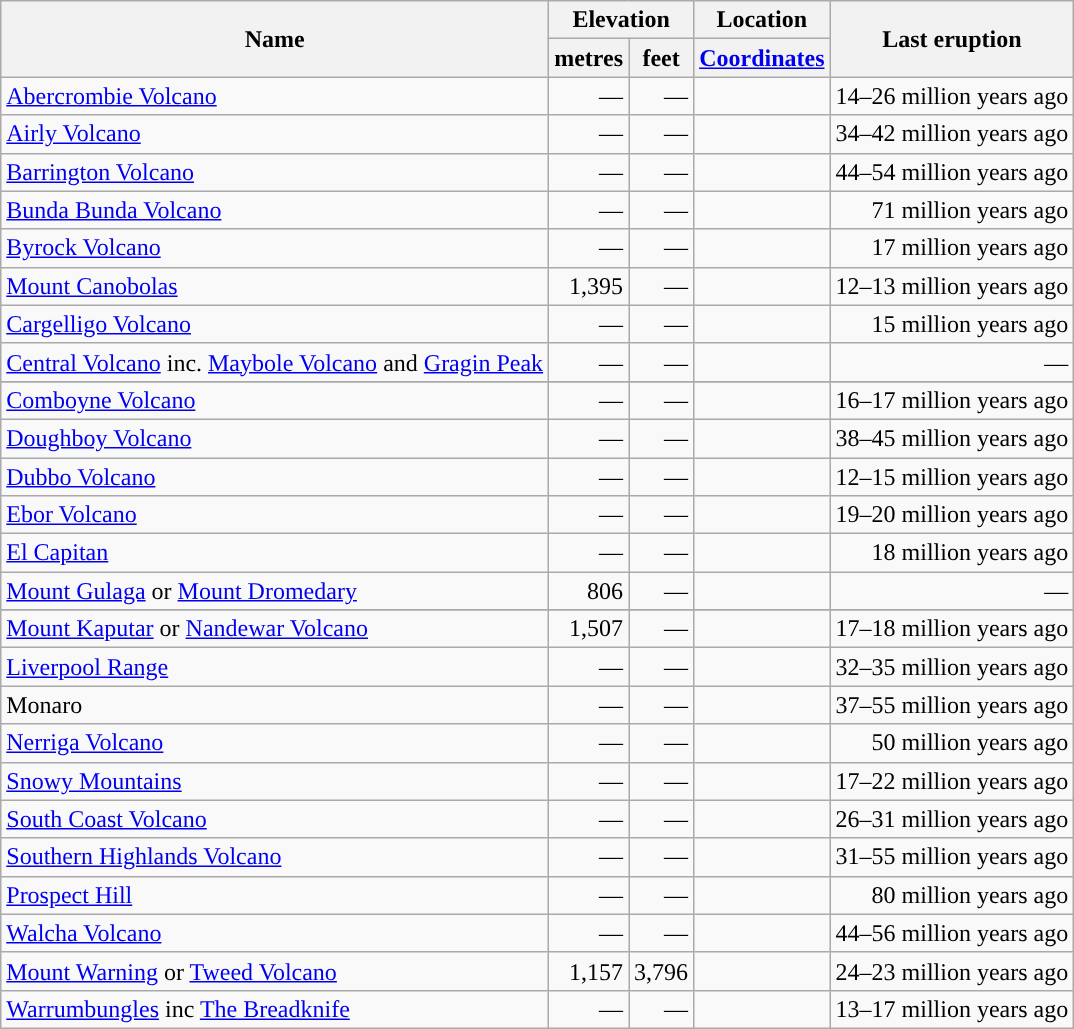<table class="wikitable sortable" style="text-align: left; ">
<tr>
<th rowspan="2">Name</th>
<th colspan ="2">Elevation</th>
<th>Location</th>
<th rowspan="2">Last eruption</th>
</tr>
<tr>
<th>metres</th>
<th>feet</th>
<th><a href='#'>Coordinates</a></th>
</tr>
<tr align="right">
<td align="left"><a href='#'>Abercrombie Volcano</a></td>
<td>—</td>
<td>—</td>
<td></td>
<td>14–26 million years ago</td>
</tr>
<tr align="right">
<td align="left"><a href='#'>Airly Volcano</a></td>
<td>—</td>
<td>—</td>
<td></td>
<td>34–42 million years ago</td>
</tr>
<tr align="right">
<td align="left"><a href='#'>Barrington Volcano</a></td>
<td>—</td>
<td>—</td>
<td></td>
<td>44–54 million years ago</td>
</tr>
<tr align="right">
<td align="left"><a href='#'>Bunda Bunda Volcano</a></td>
<td>—</td>
<td>—</td>
<td></td>
<td>71 million years ago</td>
</tr>
<tr align="right">
<td align="left"><a href='#'>Byrock Volcano</a></td>
<td>—</td>
<td>—</td>
<td></td>
<td>17 million years ago</td>
</tr>
<tr align="right">
<td align="left"><a href='#'>Mount Canobolas</a></td>
<td>1,395</td>
<td>—</td>
<td></td>
<td>12–13 million years ago</td>
</tr>
<tr align="right">
<td align="left"><a href='#'>Cargelligo Volcano</a></td>
<td>—</td>
<td>—</td>
<td></td>
<td>15 million years ago</td>
</tr>
<tr align="right">
<td align="left"><a href='#'>Central Volcano</a> inc. <a href='#'>Maybole Volcano</a> and <a href='#'>Gragin Peak</a></td>
<td>—</td>
<td>—</td>
<td></td>
<td>—</td>
</tr>
<tr>
</tr>
<tr align="right">
<td align="left"><a href='#'>Comboyne Volcano</a></td>
<td>—</td>
<td>—</td>
<td></td>
<td>16–17 million years ago</td>
</tr>
<tr align="right">
<td align="left"><a href='#'>Doughboy Volcano</a></td>
<td>—</td>
<td>—</td>
<td></td>
<td>38–45 million years ago</td>
</tr>
<tr align="right">
<td align="left"><a href='#'>Dubbo Volcano</a></td>
<td>—</td>
<td>—</td>
<td></td>
<td>12–15 million years ago</td>
</tr>
<tr align="right">
<td align="left"><a href='#'>Ebor Volcano</a></td>
<td>—</td>
<td>—</td>
<td></td>
<td>19–20 million years ago</td>
</tr>
<tr align="right">
<td align="left"><a href='#'>El Capitan</a></td>
<td>—</td>
<td>—</td>
<td></td>
<td>18 million years ago</td>
</tr>
<tr align="right">
<td align="left"><a href='#'>Mount Gulaga</a> or <a href='#'>Mount Dromedary</a></td>
<td>806</td>
<td>—</td>
<td></td>
<td>—</td>
</tr>
<tr>
</tr>
<tr align="right">
<td align="left"><a href='#'>Mount Kaputar</a> or <a href='#'>Nandewar Volcano</a></td>
<td>1,507</td>
<td>—</td>
<td></td>
<td>17–18 million years ago</td>
</tr>
<tr align="right">
<td align="left"><a href='#'>Liverpool Range</a></td>
<td>—</td>
<td>—</td>
<td></td>
<td>32–35 million years ago</td>
</tr>
<tr align="right">
<td align="left">Monaro</td>
<td>—</td>
<td>—</td>
<td></td>
<td>37–55 million years ago</td>
</tr>
<tr align="right">
<td align="left"><a href='#'>Nerriga Volcano</a></td>
<td>—</td>
<td>—</td>
<td></td>
<td>50 million years ago</td>
</tr>
<tr align="right">
<td align="left"><a href='#'>Snowy Mountains</a></td>
<td>—</td>
<td>—</td>
<td></td>
<td>17–22 million years ago</td>
</tr>
<tr align="right">
<td align="left"><a href='#'>South Coast Volcano</a></td>
<td>—</td>
<td>—</td>
<td></td>
<td>26–31 million years ago</td>
</tr>
<tr align="right">
<td align="left"><a href='#'>Southern Highlands Volcano</a></td>
<td>—</td>
<td>—</td>
<td></td>
<td>31–55 million years ago</td>
</tr>
<tr align="right">
<td align="left"><a href='#'>Prospect Hill</a></td>
<td>—</td>
<td>—</td>
<td></td>
<td>80 million years ago</td>
</tr>
<tr align="right">
<td align="left"><a href='#'>Walcha Volcano</a></td>
<td>—</td>
<td>—</td>
<td></td>
<td>44–56 million years ago</td>
</tr>
<tr align="right">
<td align="left"><a href='#'>Mount Warning</a> or <a href='#'>Tweed Volcano</a></td>
<td>1,157</td>
<td>3,796</td>
<td></td>
<td>24–23 million years ago</td>
</tr>
<tr align="right">
<td align="left"><a href='#'>Warrumbungles</a> inc <a href='#'>The Breadknife</a></td>
<td>—</td>
<td>—</td>
<td></td>
<td>13–17 million years ago</td>
</tr>
</table>
